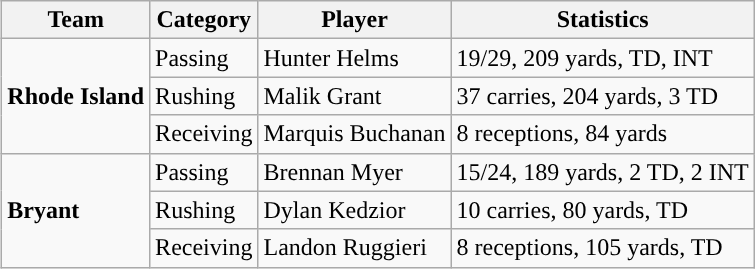<table class="wikitable" style="float: right;">
<tr>
<th>Team</th>
<th>Category</th>
<th>Player</th>
<th>Statistics</th>
</tr>
<tr>
<td rowspan=3><strong>Rhode Island</strong></td>
<td>Passing</td>
<td>Hunter Helms</td>
<td>19/29, 209 yards, TD, INT</td>
</tr>
<tr>
<td>Rushing</td>
<td>Malik Grant</td>
<td>37 carries, 204 yards, 3 TD</td>
</tr>
<tr>
<td>Receiving</td>
<td>Marquis Buchanan</td>
<td>8 receptions, 84 yards</td>
</tr>
<tr>
<td rowspan=3><strong>Bryant</strong></td>
<td>Passing</td>
<td>Brennan Myer</td>
<td>15/24, 189 yards, 2 TD, 2 INT</td>
</tr>
<tr>
<td>Rushing</td>
<td>Dylan Kedzior</td>
<td>10 carries, 80 yards, TD</td>
</tr>
<tr>
<td>Receiving</td>
<td>Landon Ruggieri</td>
<td>8 receptions, 105 yards, TD</td>
</tr>
</table>
